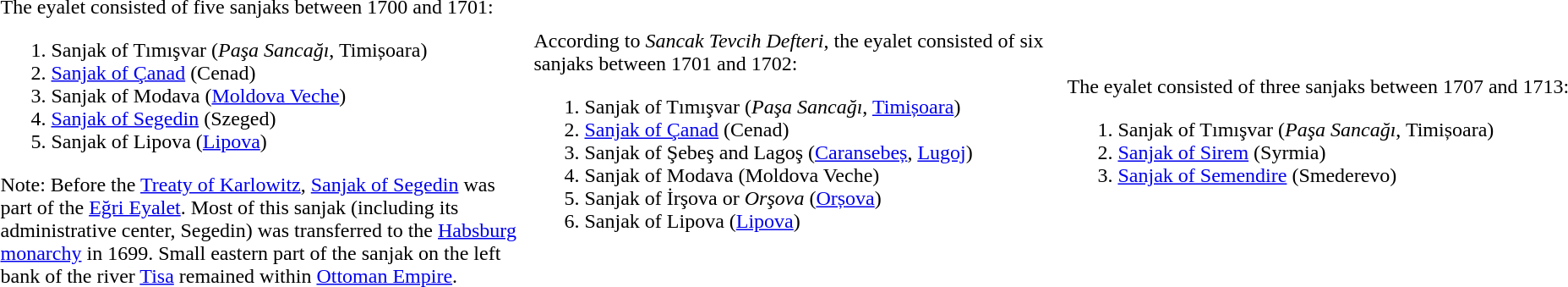<table>
<tr>
<td width="25%">The eyalet consisted of five sanjaks between 1700 and 1701:<br><ol><li>Sanjak of Tımışvar (<em>Paşa Sancağı</em>, Timișoara)</li><li><a href='#'>Sanjak of Çanad</a> (Cenad)</li><li>Sanjak of Modava (<a href='#'>Moldova Veche</a>)</li><li><a href='#'>Sanjak of Segedin</a> (Szeged)</li><li>Sanjak of Lipova (<a href='#'>Lipova</a>)</li></ol>Note: Before the <a href='#'>Treaty of Karlowitz</a>, <a href='#'>Sanjak of Segedin</a> was part of the <a href='#'>Eğri Eyalet</a>. Most of this sanjak (including its administrative center, Segedin) was transferred to the <a href='#'>Habsburg monarchy</a> in 1699. Small eastern part of the sanjak on the left bank of the river <a href='#'>Tisa</a> remained within <a href='#'>Ottoman Empire</a>.</td>
<td width="25%">According to <em>Sancak Tevcih Defteri</em>, the eyalet consisted of six sanjaks between 1701 and 1702:<br><ol><li>Sanjak of Tımışvar (<em>Paşa Sancağı</em>, <a href='#'>Timișoara</a>)</li><li><a href='#'>Sanjak of Çanad</a> (Cenad)</li><li>Sanjak of Şebeş and Lagoş (<a href='#'>Caransebeș</a>, <a href='#'>Lugoj</a>)</li><li>Sanjak of Modava (Moldova Veche)</li><li>Sanjak of İrşova or <em>Orşova</em> (<a href='#'>Orșova</a>)</li><li>Sanjak of Lipova (<a href='#'>Lipova</a>)</li></ol></td>
<td width="25%">The eyalet consisted of three sanjaks between 1707 and 1713:<br><ol><li>Sanjak of Tımışvar (<em>Paşa Sancağı</em>, Timișoara)</li><li><a href='#'>Sanjak of Sirem</a> (Syrmia)</li><li><a href='#'>Sanjak of Semendire</a> (Smederevo)</li></ol></td>
</tr>
</table>
